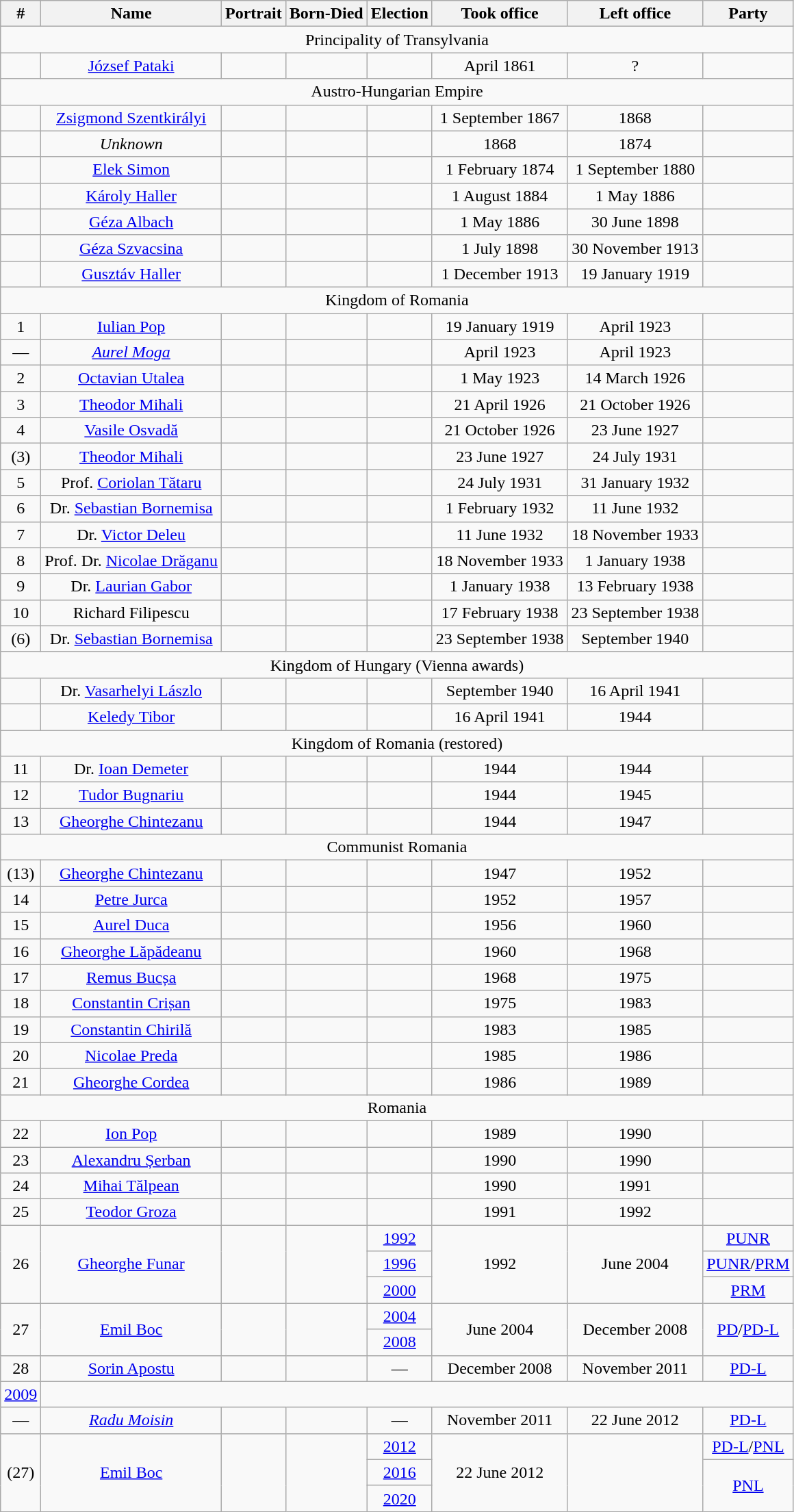<table class="wikitable" style="text-align:center">
<tr>
<th>#</th>
<th>Name</th>
<th>Portrait</th>
<th>Born-Died</th>
<th>Election</th>
<th>Took office</th>
<th>Left office</th>
<th>Party</th>
</tr>
<tr>
<td colspan = 8>Principality of Transylvania</td>
</tr>
<tr>
<td></td>
<td><a href='#'>József Pataki</a></td>
<td></td>
<td></td>
<td></td>
<td>April 1861</td>
<td>?</td>
<td></td>
</tr>
<tr>
<td colspan = 8>Austro-Hungarian Empire</td>
</tr>
<tr>
<td></td>
<td><a href='#'>Zsigmond Szentkirályi</a></td>
<td></td>
<td></td>
<td></td>
<td>1 September 1867</td>
<td>1868</td>
<td></td>
</tr>
<tr>
<td></td>
<td><em>Unknown</em></td>
<td></td>
<td></td>
<td></td>
<td>1868</td>
<td>1874</td>
<td></td>
</tr>
<tr>
<td></td>
<td><a href='#'>Elek Simon</a></td>
<td></td>
<td></td>
<td></td>
<td>1 February 1874</td>
<td>1 September 1880</td>
<td></td>
</tr>
<tr>
<td></td>
<td><a href='#'>Károly Haller</a></td>
<td></td>
<td></td>
<td></td>
<td>1 August 1884</td>
<td>1 May 1886</td>
<td></td>
</tr>
<tr>
<td></td>
<td><a href='#'>Géza Albach</a></td>
<td></td>
<td></td>
<td></td>
<td>1 May 1886</td>
<td>30 June 1898</td>
<td></td>
</tr>
<tr>
<td></td>
<td><a href='#'>Géza Szvacsina</a></td>
<td></td>
<td></td>
<td></td>
<td>1 July 1898</td>
<td>30 November 1913</td>
<td></td>
</tr>
<tr>
<td></td>
<td><a href='#'>Gusztáv Haller</a></td>
<td></td>
<td></td>
<td></td>
<td>1 December 1913</td>
<td>19 January 1919</td>
<td></td>
</tr>
<tr>
<td colspan = 8>Kingdom of Romania</td>
</tr>
<tr>
<td>1</td>
<td><a href='#'>Iulian Pop</a></td>
<td></td>
<td></td>
<td></td>
<td>19 January 1919</td>
<td>April 1923</td>
<td></td>
</tr>
<tr>
<td>—</td>
<td><em><a href='#'>Aurel Moga</a></em></td>
<td></td>
<td></td>
<td></td>
<td>April 1923</td>
<td>April 1923</td>
<td></td>
</tr>
<tr>
<td>2</td>
<td><a href='#'>Octavian Utalea</a></td>
<td></td>
<td></td>
<td></td>
<td>1 May 1923</td>
<td>14 March 1926</td>
<td></td>
</tr>
<tr>
<td>3</td>
<td><a href='#'>Theodor Mihali</a></td>
<td></td>
<td></td>
<td></td>
<td>21 April 1926</td>
<td>21 October 1926</td>
<td></td>
</tr>
<tr>
<td>4</td>
<td><a href='#'>Vasile Osvadă</a></td>
<td></td>
<td></td>
<td></td>
<td>21 October 1926</td>
<td>23 June 1927</td>
<td></td>
</tr>
<tr>
<td>(3)</td>
<td><a href='#'>Theodor Mihali</a></td>
<td></td>
<td></td>
<td></td>
<td>23 June 1927</td>
<td>24 July 1931</td>
<td></td>
</tr>
<tr>
<td>5</td>
<td>Prof. <a href='#'>Coriolan Tătaru</a></td>
<td></td>
<td></td>
<td></td>
<td>24 July 1931</td>
<td>31 January 1932</td>
<td></td>
</tr>
<tr>
<td>6</td>
<td>Dr. <a href='#'>Sebastian Bornemisa</a></td>
<td></td>
<td></td>
<td></td>
<td>1 February 1932</td>
<td>11 June 1932</td>
<td></td>
</tr>
<tr>
<td>7</td>
<td>Dr. <a href='#'>Victor Deleu</a></td>
<td></td>
<td></td>
<td></td>
<td>11 June 1932</td>
<td>18 November 1933</td>
<td></td>
</tr>
<tr>
<td>8</td>
<td>Prof. Dr. <a href='#'>Nicolae Drăganu</a></td>
<td></td>
<td></td>
<td></td>
<td>18 November 1933</td>
<td>1 January 1938</td>
<td></td>
</tr>
<tr>
<td>9</td>
<td>Dr. <a href='#'>Laurian Gabor</a></td>
<td></td>
<td></td>
<td></td>
<td>1 January 1938</td>
<td>13 February 1938</td>
<td></td>
</tr>
<tr>
<td>10</td>
<td>Richard Filipescu</td>
<td></td>
<td></td>
<td></td>
<td>17 February 1938</td>
<td>23 September 1938</td>
<td></td>
</tr>
<tr>
<td>(6)</td>
<td>Dr. <a href='#'>Sebastian Bornemisa</a></td>
<td></td>
<td></td>
<td></td>
<td>23 September 1938</td>
<td>September 1940</td>
<td></td>
</tr>
<tr>
<td colspan = 8>Kingdom of Hungary (Vienna awards)</td>
</tr>
<tr>
<td></td>
<td>Dr. <a href='#'>Vasarhelyi Lászlo</a></td>
<td></td>
<td></td>
<td></td>
<td>September 1940</td>
<td>16 April 1941</td>
<td></td>
</tr>
<tr>
<td></td>
<td><a href='#'>Keledy Tibor</a></td>
<td></td>
<td></td>
<td></td>
<td>16 April 1941</td>
<td>1944</td>
<td></td>
</tr>
<tr>
<td colspan = 8>Kingdom of Romania (restored)</td>
</tr>
<tr>
<td>11</td>
<td>Dr. <a href='#'>Ioan Demeter</a></td>
<td></td>
<td></td>
<td></td>
<td>1944</td>
<td>1944</td>
<td></td>
</tr>
<tr>
<td>12</td>
<td><a href='#'>Tudor Bugnariu</a></td>
<td></td>
<td></td>
<td></td>
<td>1944</td>
<td>1945</td>
<td></td>
</tr>
<tr>
<td>13</td>
<td><a href='#'>Gheorghe Chintezanu</a></td>
<td></td>
<td></td>
<td></td>
<td>1944</td>
<td>1947</td>
<td></td>
</tr>
<tr>
<td colspan = 8>Communist Romania</td>
</tr>
<tr>
<td>(13)</td>
<td><a href='#'>Gheorghe Chintezanu</a></td>
<td></td>
<td></td>
<td></td>
<td>1947</td>
<td>1952</td>
<td></td>
</tr>
<tr>
<td>14</td>
<td><a href='#'>Petre Jurca</a></td>
<td></td>
<td></td>
<td></td>
<td>1952</td>
<td>1957</td>
<td></td>
</tr>
<tr>
<td>15</td>
<td><a href='#'>Aurel Duca</a></td>
<td></td>
<td></td>
<td></td>
<td>1956</td>
<td>1960</td>
<td></td>
</tr>
<tr>
<td>16</td>
<td><a href='#'>Gheorghe Lăpădeanu</a></td>
<td></td>
<td></td>
<td></td>
<td>1960</td>
<td>1968</td>
<td></td>
</tr>
<tr>
<td>17</td>
<td><a href='#'>Remus Bucșa</a></td>
<td></td>
<td></td>
<td></td>
<td>1968</td>
<td>1975</td>
<td></td>
</tr>
<tr>
<td>18</td>
<td><a href='#'>Constantin Crișan</a></td>
<td></td>
<td></td>
<td></td>
<td>1975</td>
<td>1983</td>
<td></td>
</tr>
<tr>
<td>19</td>
<td><a href='#'>Constantin Chirilă</a></td>
<td></td>
<td></td>
<td></td>
<td>1983</td>
<td>1985</td>
<td></td>
</tr>
<tr>
<td>20</td>
<td><a href='#'>Nicolae Preda</a></td>
<td></td>
<td></td>
<td></td>
<td>1985</td>
<td>1986</td>
<td></td>
</tr>
<tr>
<td>21</td>
<td><a href='#'>Gheorghe Cordea</a></td>
<td></td>
<td></td>
<td></td>
<td>1986</td>
<td>1989</td>
<td></td>
</tr>
<tr>
<td colspan = 8>Romania</td>
</tr>
<tr>
<td>22</td>
<td><a href='#'>Ion Pop</a></td>
<td></td>
<td></td>
<td></td>
<td>1989</td>
<td>1990</td>
<td></td>
</tr>
<tr>
<td>23</td>
<td><a href='#'>Alexandru Șerban</a></td>
<td></td>
<td></td>
<td></td>
<td>1990</td>
<td>1990</td>
<td></td>
</tr>
<tr>
<td>24</td>
<td><a href='#'>Mihai Tălpean</a></td>
<td></td>
<td></td>
<td></td>
<td>1990</td>
<td>1991</td>
<td></td>
</tr>
<tr>
<td>25</td>
<td><a href='#'>Teodor Groza</a></td>
<td></td>
<td></td>
<td></td>
<td>1991</td>
<td>1992</td>
<td></td>
</tr>
<tr>
<td rowspan=3>26</td>
<td rowspan=3><a href='#'>Gheorghe Funar</a></td>
<td rowspan=3></td>
<td rowspan=3></td>
<td><a href='#'>1992</a></td>
<td rowspan=3>1992</td>
<td rowspan=3>June 2004</td>
<td><a href='#'>PUNR</a></td>
</tr>
<tr>
<td><a href='#'>1996</a></td>
<td><a href='#'>PUNR</a>/<a href='#'>PRM</a></td>
</tr>
<tr>
<td><a href='#'>2000</a></td>
<td><a href='#'>PRM</a></td>
</tr>
<tr>
<td rowspan=2>27</td>
<td rowspan=2><a href='#'>Emil Boc</a></td>
<td rowspan=2></td>
<td rowspan=2></td>
<td><a href='#'>2004</a></td>
<td rowspan=2>June 2004</td>
<td rowspan=2>December 2008</td>
<td rowspan=2><a href='#'>PD</a>/<a href='#'>PD-L</a></td>
</tr>
<tr>
<td><a href='#'>2008</a></td>
</tr>
<tr>
<td rowspan=2>28</td>
<td rowspan=2><a href='#'>Sorin Apostu</a></td>
<td rowspan=2></td>
<td rowspan=2></td>
<td>—</td>
<td rowspan=2>December 2008</td>
<td rowspan=2>November 2011</td>
<td rowspan=2><a href='#'>PD-L</a></td>
</tr>
<tr>
</tr>
<tr>
<td><a href='#'>2009</a></td>
</tr>
<tr>
<td>—</td>
<td><em><a href='#'>Radu Moisin</a></em></td>
<td></td>
<td></td>
<td>—</td>
<td>November 2011</td>
<td>22 June 2012</td>
<td><a href='#'>PD-L</a></td>
</tr>
<tr>
<td rowspan=3>(27)</td>
<td rowspan=3><a href='#'>Emil Boc</a></td>
<td rowspan=3></td>
<td rowspan=3></td>
<td><a href='#'>2012</a></td>
<td rowspan=3>22 June 2012</td>
<td rowspan=3></td>
<td><a href='#'>PD-L</a>/<a href='#'>PNL</a></td>
</tr>
<tr>
<td><a href='#'>2016</a></td>
<td rowspan=2><a href='#'>PNL</a></td>
</tr>
<tr>
<td><a href='#'>2020</a></td>
</tr>
</table>
